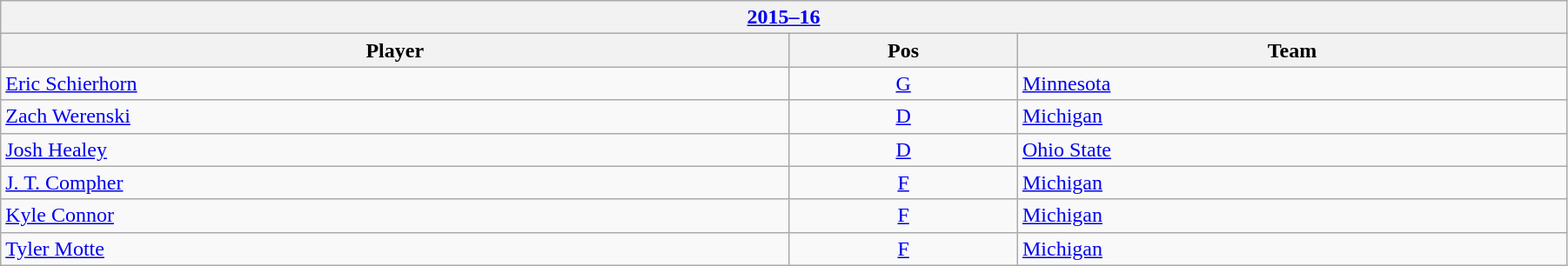<table class="wikitable" width=95%>
<tr>
<th colspan=3><a href='#'>2015–16</a></th>
</tr>
<tr>
<th>Player</th>
<th>Pos</th>
<th>Team</th>
</tr>
<tr>
<td><a href='#'>Eric Schierhorn</a></td>
<td style="text-align:center;"><a href='#'>G</a></td>
<td><a href='#'>Minnesota</a></td>
</tr>
<tr>
<td><a href='#'>Zach Werenski</a></td>
<td style="text-align:center;"><a href='#'>D</a></td>
<td><a href='#'>Michigan</a></td>
</tr>
<tr>
<td><a href='#'>Josh Healey</a></td>
<td style="text-align:center;"><a href='#'>D</a></td>
<td><a href='#'>Ohio State</a></td>
</tr>
<tr>
<td><a href='#'>J. T. Compher</a></td>
<td style="text-align:center;"><a href='#'>F</a></td>
<td><a href='#'>Michigan</a></td>
</tr>
<tr>
<td><a href='#'>Kyle Connor</a></td>
<td style="text-align:center;"><a href='#'>F</a></td>
<td><a href='#'>Michigan</a></td>
</tr>
<tr>
<td><a href='#'>Tyler Motte</a></td>
<td style="text-align:center;"><a href='#'>F</a></td>
<td><a href='#'>Michigan</a></td>
</tr>
</table>
